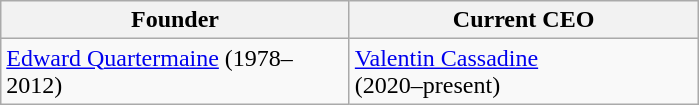<table class="wikitable">
<tr>
<th scope="col" style="width: 225px;">Founder</th>
<th scope="col" style="width: 225px;">Current CEO</th>
</tr>
<tr>
<td><a href='#'>Edward Quartermaine</a> (1978–2012) <br> </td>
<td><a href='#'>Valentin Cassadine</a> <br> (2020–present)</td>
</tr>
</table>
